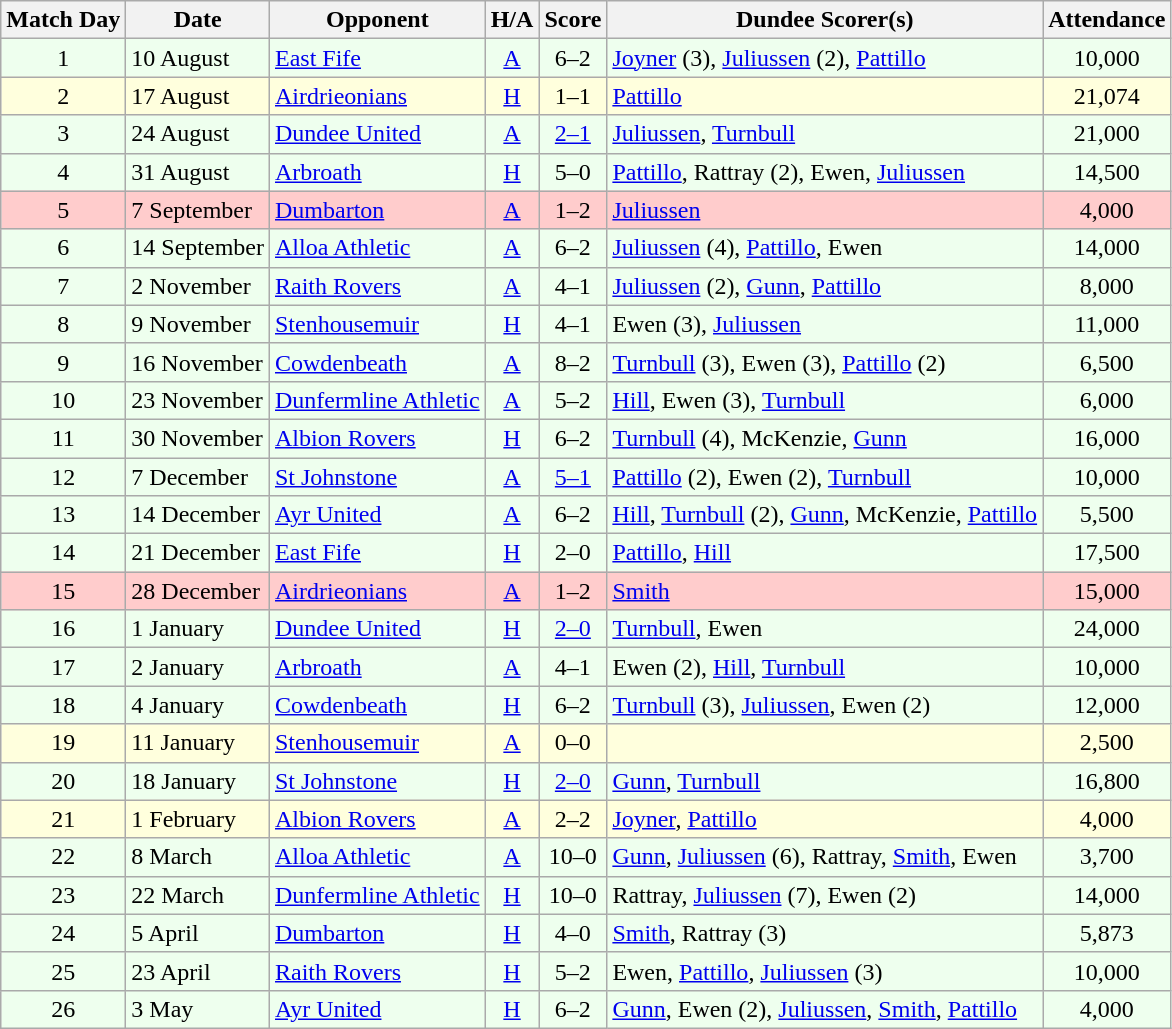<table class="wikitable" style="text-align:center">
<tr>
<th>Match Day</th>
<th>Date</th>
<th>Opponent</th>
<th>H/A</th>
<th>Score</th>
<th>Dundee Scorer(s)</th>
<th>Attendance</th>
</tr>
<tr bgcolor="#EEFFEE">
<td>1</td>
<td align="left">10 August</td>
<td align="left"><a href='#'>East Fife</a></td>
<td><a href='#'>A</a></td>
<td>6–2</td>
<td align="left"><a href='#'>Joyner</a> (3), <a href='#'>Juliussen</a> (2), <a href='#'>Pattillo</a></td>
<td>10,000</td>
</tr>
<tr bgcolor="#FFFFDD">
<td>2</td>
<td align="left">17 August</td>
<td align="left"><a href='#'>Airdrieonians</a></td>
<td><a href='#'>H</a></td>
<td>1–1</td>
<td align="left"><a href='#'>Pattillo</a></td>
<td>21,074</td>
</tr>
<tr bgcolor="#EEFFEE">
<td>3</td>
<td align="left">24 August</td>
<td align="left"><a href='#'>Dundee United</a></td>
<td><a href='#'>A</a></td>
<td><a href='#'>2–1</a></td>
<td align="left"><a href='#'>Juliussen</a>, <a href='#'>Turnbull</a></td>
<td>21,000</td>
</tr>
<tr bgcolor="#EEFFEE">
<td>4</td>
<td align="left">31 August</td>
<td align="left"><a href='#'>Arbroath</a></td>
<td><a href='#'>H</a></td>
<td>5–0</td>
<td align="left"><a href='#'>Pattillo</a>, Rattray (2), Ewen, <a href='#'>Juliussen</a></td>
<td>14,500</td>
</tr>
<tr bgcolor="#FFCCCC">
<td>5</td>
<td align="left">7 September</td>
<td align="left"><a href='#'>Dumbarton</a></td>
<td><a href='#'>A</a></td>
<td>1–2</td>
<td align="left"><a href='#'>Juliussen</a></td>
<td>4,000</td>
</tr>
<tr bgcolor="#EEFFEE">
<td>6</td>
<td align="left">14 September</td>
<td align="left"><a href='#'>Alloa Athletic</a></td>
<td><a href='#'>A</a></td>
<td>6–2</td>
<td align="left"><a href='#'>Juliussen</a> (4), <a href='#'>Pattillo</a>, Ewen</td>
<td>14,000</td>
</tr>
<tr bgcolor="#EEFFEE">
<td>7</td>
<td align="left">2 November</td>
<td align="left"><a href='#'>Raith Rovers</a></td>
<td><a href='#'>A</a></td>
<td>4–1</td>
<td align="left"><a href='#'>Juliussen</a> (2), <a href='#'>Gunn</a>, <a href='#'>Pattillo</a></td>
<td>8,000</td>
</tr>
<tr bgcolor="#EEFFEE">
<td>8</td>
<td align="left">9 November</td>
<td align="left"><a href='#'>Stenhousemuir</a></td>
<td><a href='#'>H</a></td>
<td>4–1</td>
<td align="left">Ewen (3), <a href='#'>Juliussen</a></td>
<td>11,000</td>
</tr>
<tr bgcolor="#EEFFEE">
<td>9</td>
<td align="left">16 November</td>
<td align="left"><a href='#'>Cowdenbeath</a></td>
<td><a href='#'>A</a></td>
<td>8–2</td>
<td align="left"><a href='#'>Turnbull</a> (3), Ewen (3), <a href='#'>Pattillo</a> (2)</td>
<td>6,500</td>
</tr>
<tr bgcolor="#EEFFEE">
<td>10</td>
<td align="left">23 November</td>
<td align="left"><a href='#'>Dunfermline Athletic</a></td>
<td><a href='#'>A</a></td>
<td>5–2</td>
<td align="left"><a href='#'>Hill</a>, Ewen (3), <a href='#'>Turnbull</a></td>
<td>6,000</td>
</tr>
<tr bgcolor="#EEFFEE">
<td>11</td>
<td align="left">30 November</td>
<td align="left"><a href='#'>Albion Rovers</a></td>
<td><a href='#'>H</a></td>
<td>6–2</td>
<td align="left"><a href='#'>Turnbull</a> (4), McKenzie, <a href='#'>Gunn</a></td>
<td>16,000</td>
</tr>
<tr bgcolor="#EEFFEE">
<td>12</td>
<td align="left">7 December</td>
<td align="left"><a href='#'>St Johnstone</a></td>
<td><a href='#'>A</a></td>
<td><a href='#'>5–1</a></td>
<td align="left"><a href='#'>Pattillo</a> (2), Ewen (2), <a href='#'>Turnbull</a></td>
<td>10,000</td>
</tr>
<tr bgcolor="#EEFFEE">
<td>13</td>
<td align="left">14 December</td>
<td align="left"><a href='#'>Ayr United</a></td>
<td><a href='#'>A</a></td>
<td>6–2</td>
<td align="left"><a href='#'>Hill</a>, <a href='#'>Turnbull</a> (2), <a href='#'>Gunn</a>, McKenzie, <a href='#'>Pattillo</a></td>
<td>5,500</td>
</tr>
<tr bgcolor="#EEFFEE">
<td>14</td>
<td align="left">21 December</td>
<td align="left"><a href='#'>East Fife</a></td>
<td><a href='#'>H</a></td>
<td>2–0</td>
<td align="left"><a href='#'>Pattillo</a>, <a href='#'>Hill</a></td>
<td>17,500</td>
</tr>
<tr bgcolor="#FFCCCC">
<td>15</td>
<td align="left">28 December</td>
<td align="left"><a href='#'>Airdrieonians</a></td>
<td><a href='#'>A</a></td>
<td>1–2</td>
<td align="left"><a href='#'>Smith</a></td>
<td>15,000</td>
</tr>
<tr bgcolor="#EEFFEE">
<td>16</td>
<td align="left">1 January</td>
<td align="left"><a href='#'>Dundee United</a></td>
<td><a href='#'>H</a></td>
<td><a href='#'>2–0</a></td>
<td align="left"><a href='#'>Turnbull</a>, Ewen</td>
<td>24,000</td>
</tr>
<tr bgcolor="#EEFFEE">
<td>17</td>
<td align="left">2 January</td>
<td align="left"><a href='#'>Arbroath</a></td>
<td><a href='#'>A</a></td>
<td>4–1</td>
<td align="left">Ewen (2), <a href='#'>Hill</a>, <a href='#'>Turnbull</a></td>
<td>10,000</td>
</tr>
<tr bgcolor="#EEFFEE">
<td>18</td>
<td align="left">4 January</td>
<td align="left"><a href='#'>Cowdenbeath</a></td>
<td><a href='#'>H</a></td>
<td>6–2</td>
<td align="left"><a href='#'>Turnbull</a> (3), <a href='#'>Juliussen</a>, Ewen (2)</td>
<td>12,000</td>
</tr>
<tr bgcolor="#FFFFDD">
<td>19</td>
<td align="left">11 January</td>
<td align="left"><a href='#'>Stenhousemuir</a></td>
<td><a href='#'>A</a></td>
<td>0–0</td>
<td align="left"></td>
<td>2,500</td>
</tr>
<tr bgcolor="#EEFFEE">
<td>20</td>
<td align="left">18 January</td>
<td align="left"><a href='#'>St Johnstone</a></td>
<td><a href='#'>H</a></td>
<td><a href='#'>2–0</a></td>
<td align="left"><a href='#'>Gunn</a>, <a href='#'>Turnbull</a></td>
<td>16,800</td>
</tr>
<tr bgcolor="#FFFFDD">
<td>21</td>
<td align="left">1 February</td>
<td align="left"><a href='#'>Albion Rovers</a></td>
<td><a href='#'>A</a></td>
<td>2–2</td>
<td align="left"><a href='#'>Joyner</a>, <a href='#'>Pattillo</a></td>
<td>4,000</td>
</tr>
<tr bgcolor="#EEFFEE">
<td>22</td>
<td align="left">8 March</td>
<td align="left"><a href='#'>Alloa Athletic</a></td>
<td><a href='#'>A</a></td>
<td>10–0</td>
<td align="left"><a href='#'>Gunn</a>, <a href='#'>Juliussen</a> (6), Rattray, <a href='#'>Smith</a>, Ewen</td>
<td>3,700</td>
</tr>
<tr bgcolor="#EEFFEE">
<td>23</td>
<td align="left">22 March</td>
<td align="left"><a href='#'>Dunfermline Athletic</a></td>
<td><a href='#'>H</a></td>
<td>10–0</td>
<td align="left">Rattray, <a href='#'>Juliussen</a> (7), Ewen (2)</td>
<td>14,000</td>
</tr>
<tr bgcolor="#EEFFEE">
<td>24</td>
<td align="left">5 April</td>
<td align="left"><a href='#'>Dumbarton</a></td>
<td><a href='#'>H</a></td>
<td>4–0</td>
<td align="left"><a href='#'>Smith</a>, Rattray (3)</td>
<td>5,873</td>
</tr>
<tr bgcolor="#EEFFEE">
<td>25</td>
<td align="left">23 April</td>
<td align="left"><a href='#'>Raith Rovers</a></td>
<td><a href='#'>H</a></td>
<td>5–2</td>
<td align="left">Ewen, <a href='#'>Pattillo</a>, <a href='#'>Juliussen</a> (3)</td>
<td>10,000</td>
</tr>
<tr bgcolor="#EEFFEE">
<td>26</td>
<td align="left">3 May</td>
<td align="left"><a href='#'>Ayr United</a></td>
<td><a href='#'>H</a></td>
<td>6–2</td>
<td align="left"><a href='#'>Gunn</a>, Ewen (2), <a href='#'>Juliussen</a>, <a href='#'>Smith</a>, <a href='#'>Pattillo</a></td>
<td>4,000</td>
</tr>
</table>
